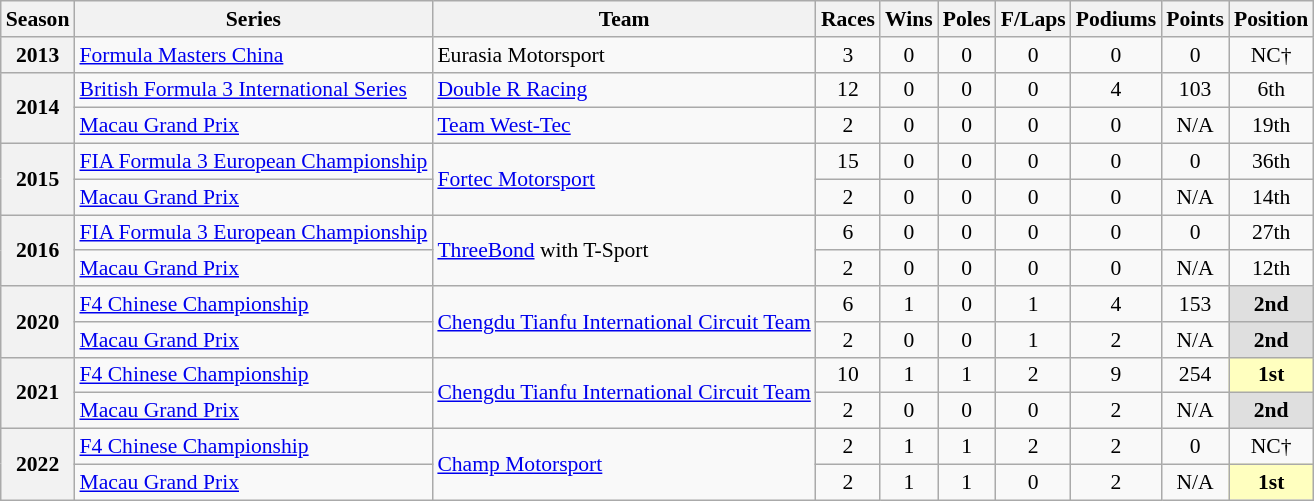<table class="wikitable" style="font-size: 90%; text-align:center">
<tr>
<th>Season</th>
<th>Series</th>
<th>Team</th>
<th>Races</th>
<th>Wins</th>
<th>Poles</th>
<th>F/Laps</th>
<th>Podiums</th>
<th>Points</th>
<th>Position</th>
</tr>
<tr>
<th>2013</th>
<td align=left><a href='#'>Formula Masters China</a></td>
<td align=left>Eurasia Motorsport</td>
<td>3</td>
<td>0</td>
<td>0</td>
<td>0</td>
<td>0</td>
<td>0</td>
<td>NC†</td>
</tr>
<tr>
<th rowspan=2>2014</th>
<td align=left><a href='#'>British Formula 3 International Series</a></td>
<td align=left><a href='#'>Double R Racing</a></td>
<td>12</td>
<td>0</td>
<td>0</td>
<td>0</td>
<td>4</td>
<td>103</td>
<td>6th</td>
</tr>
<tr>
<td align=left><a href='#'>Macau Grand Prix</a></td>
<td align=left><a href='#'>Team West-Tec</a></td>
<td>2</td>
<td>0</td>
<td>0</td>
<td>0</td>
<td>0</td>
<td>N/A</td>
<td>19th</td>
</tr>
<tr>
<th rowspan=2>2015</th>
<td align=left><a href='#'>FIA Formula 3 European Championship</a></td>
<td rowspan="2" align=left><a href='#'>Fortec Motorsport</a></td>
<td>15</td>
<td>0</td>
<td>0</td>
<td>0</td>
<td>0</td>
<td>0</td>
<td>36th</td>
</tr>
<tr>
<td align=left><a href='#'>Macau Grand Prix</a></td>
<td>2</td>
<td>0</td>
<td>0</td>
<td>0</td>
<td>0</td>
<td>N/A</td>
<td>14th</td>
</tr>
<tr>
<th rowspan=2>2016</th>
<td align=left><a href='#'>FIA Formula 3 European Championship</a></td>
<td rowspan="2" align=left><a href='#'>ThreeBond</a> with T-Sport</td>
<td>6</td>
<td>0</td>
<td>0</td>
<td>0</td>
<td>0</td>
<td>0</td>
<td>27th</td>
</tr>
<tr>
<td align=left><a href='#'>Macau Grand Prix</a></td>
<td>2</td>
<td>0</td>
<td>0</td>
<td>0</td>
<td>0</td>
<td>N/A</td>
<td>12th</td>
</tr>
<tr>
<th rowspan="2">2020</th>
<td align=left><a href='#'>F4 Chinese Championship</a></td>
<td rowspan="2" align=left><a href='#'>Chengdu Tianfu International Circuit Team</a></td>
<td>6</td>
<td>1</td>
<td>0</td>
<td>1</td>
<td>4</td>
<td>153</td>
<td style="background:#DFDFDF;"><strong>2nd</strong></td>
</tr>
<tr>
<td align=left><a href='#'>Macau Grand Prix</a></td>
<td>2</td>
<td>0</td>
<td>0</td>
<td>1</td>
<td>2</td>
<td>N/A</td>
<td style="background:#DFDFDF;"><strong>2nd</strong></td>
</tr>
<tr>
<th rowspan="2">2021</th>
<td align=left><a href='#'>F4 Chinese Championship</a></td>
<td rowspan="2" align=left><a href='#'>Chengdu Tianfu International Circuit Team</a></td>
<td>10</td>
<td>1</td>
<td>1</td>
<td>2</td>
<td>9</td>
<td>254</td>
<td style="background:#FFFFBF;"><strong>1st</strong></td>
</tr>
<tr>
<td align=left><a href='#'>Macau Grand Prix</a></td>
<td>2</td>
<td>0</td>
<td>0</td>
<td>0</td>
<td>2</td>
<td>N/A</td>
<td style="background:#DFDFDF;"><strong>2nd</strong></td>
</tr>
<tr>
<th rowspan="2">2022</th>
<td align=left><a href='#'>F4 Chinese Championship</a></td>
<td rowspan="2" align=left><a href='#'>Champ Motorsport</a></td>
<td>2</td>
<td>1</td>
<td>1</td>
<td>2</td>
<td>2</td>
<td>0</td>
<td>NC†</td>
</tr>
<tr>
<td align=left><a href='#'>Macau Grand Prix</a></td>
<td>2</td>
<td>1</td>
<td>1</td>
<td>0</td>
<td>2</td>
<td>N/A</td>
<td style="background:#FFFFBF;"><strong>1st</strong></td>
</tr>
</table>
